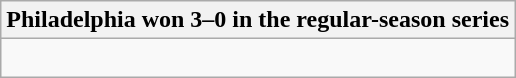<table class="wikitable collapsible collapsed">
<tr>
<th>Philadelphia won 3–0 in the regular-season series</th>
</tr>
<tr>
<td><br>

</td>
</tr>
</table>
